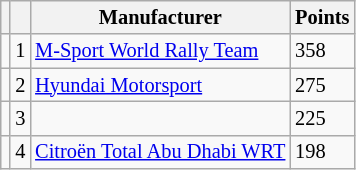<table class="wikitable" style="font-size: 85%;">
<tr>
<th></th>
<th></th>
<th>Manufacturer</th>
<th>Points</th>
</tr>
<tr>
<td align="left"></td>
<td align="center">1</td>
<td> <a href='#'>M-Sport World Rally Team</a></td>
<td align="left">358</td>
</tr>
<tr>
<td align="left"></td>
<td align="center">2</td>
<td> <a href='#'>Hyundai Motorsport</a></td>
<td align="left">275</td>
</tr>
<tr>
<td align="left"></td>
<td align="center">3</td>
<td></td>
<td align="left">225</td>
</tr>
<tr>
<td align="left"></td>
<td align="center">4</td>
<td> <a href='#'>Citroën Total Abu Dhabi WRT</a></td>
<td align="left">198</td>
</tr>
</table>
